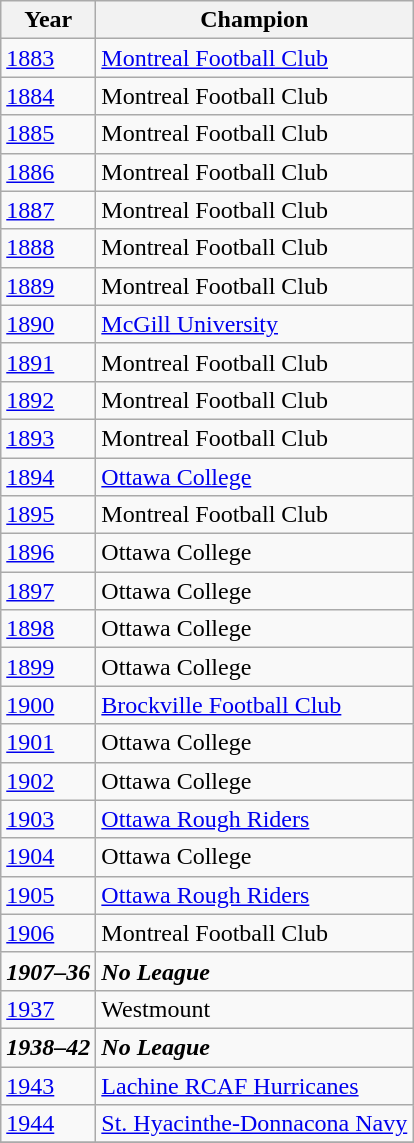<table class="wikitable">
<tr>
<th>Year</th>
<th>Champion</th>
</tr>
<tr>
<td><a href='#'>1883</a></td>
<td><a href='#'>Montreal Football Club</a></td>
</tr>
<tr>
<td><a href='#'>1884</a></td>
<td>Montreal Football Club</td>
</tr>
<tr>
<td><a href='#'>1885</a></td>
<td>Montreal Football Club</td>
</tr>
<tr>
<td><a href='#'>1886</a></td>
<td>Montreal Football Club</td>
</tr>
<tr>
<td><a href='#'>1887</a></td>
<td>Montreal Football Club</td>
</tr>
<tr>
<td><a href='#'>1888</a></td>
<td>Montreal Football Club</td>
</tr>
<tr>
<td><a href='#'>1889</a></td>
<td>Montreal Football Club</td>
</tr>
<tr>
<td><a href='#'>1890</a></td>
<td><a href='#'>McGill University</a></td>
</tr>
<tr>
<td><a href='#'>1891</a></td>
<td>Montreal Football Club</td>
</tr>
<tr>
<td><a href='#'>1892</a></td>
<td>Montreal Football Club</td>
</tr>
<tr>
<td><a href='#'>1893</a></td>
<td>Montreal Football Club</td>
</tr>
<tr>
<td><a href='#'>1894</a></td>
<td><a href='#'>Ottawa College</a></td>
</tr>
<tr>
<td><a href='#'>1895</a></td>
<td>Montreal Football Club</td>
</tr>
<tr>
<td><a href='#'>1896</a></td>
<td>Ottawa College</td>
</tr>
<tr>
<td><a href='#'>1897</a></td>
<td>Ottawa College</td>
</tr>
<tr>
<td><a href='#'>1898</a></td>
<td>Ottawa College</td>
</tr>
<tr>
<td><a href='#'>1899</a></td>
<td>Ottawa College</td>
</tr>
<tr>
<td><a href='#'>1900</a></td>
<td><a href='#'>Brockville Football Club</a></td>
</tr>
<tr>
<td><a href='#'>1901</a></td>
<td>Ottawa College</td>
</tr>
<tr>
<td><a href='#'>1902</a></td>
<td>Ottawa College</td>
</tr>
<tr>
<td><a href='#'>1903</a></td>
<td><a href='#'>Ottawa Rough Riders</a></td>
</tr>
<tr>
<td><a href='#'>1904</a></td>
<td>Ottawa College</td>
</tr>
<tr>
<td><a href='#'>1905</a></td>
<td><a href='#'>Ottawa Rough Riders</a></td>
</tr>
<tr>
<td><a href='#'>1906</a></td>
<td>Montreal Football Club</td>
</tr>
<tr>
<td><strong><em>1907–36</em></strong></td>
<td><strong><em>No League</em></strong></td>
</tr>
<tr>
<td><a href='#'>1937</a></td>
<td>Westmount</td>
</tr>
<tr>
<td><strong><em>1938–42</em></strong></td>
<td><strong><em>No League</em></strong></td>
</tr>
<tr>
<td><a href='#'>1943</a></td>
<td><a href='#'>Lachine RCAF Hurricanes</a></td>
</tr>
<tr>
<td><a href='#'>1944</a></td>
<td><a href='#'>St. Hyacinthe-Donnacona Navy</a></td>
</tr>
<tr>
</tr>
</table>
